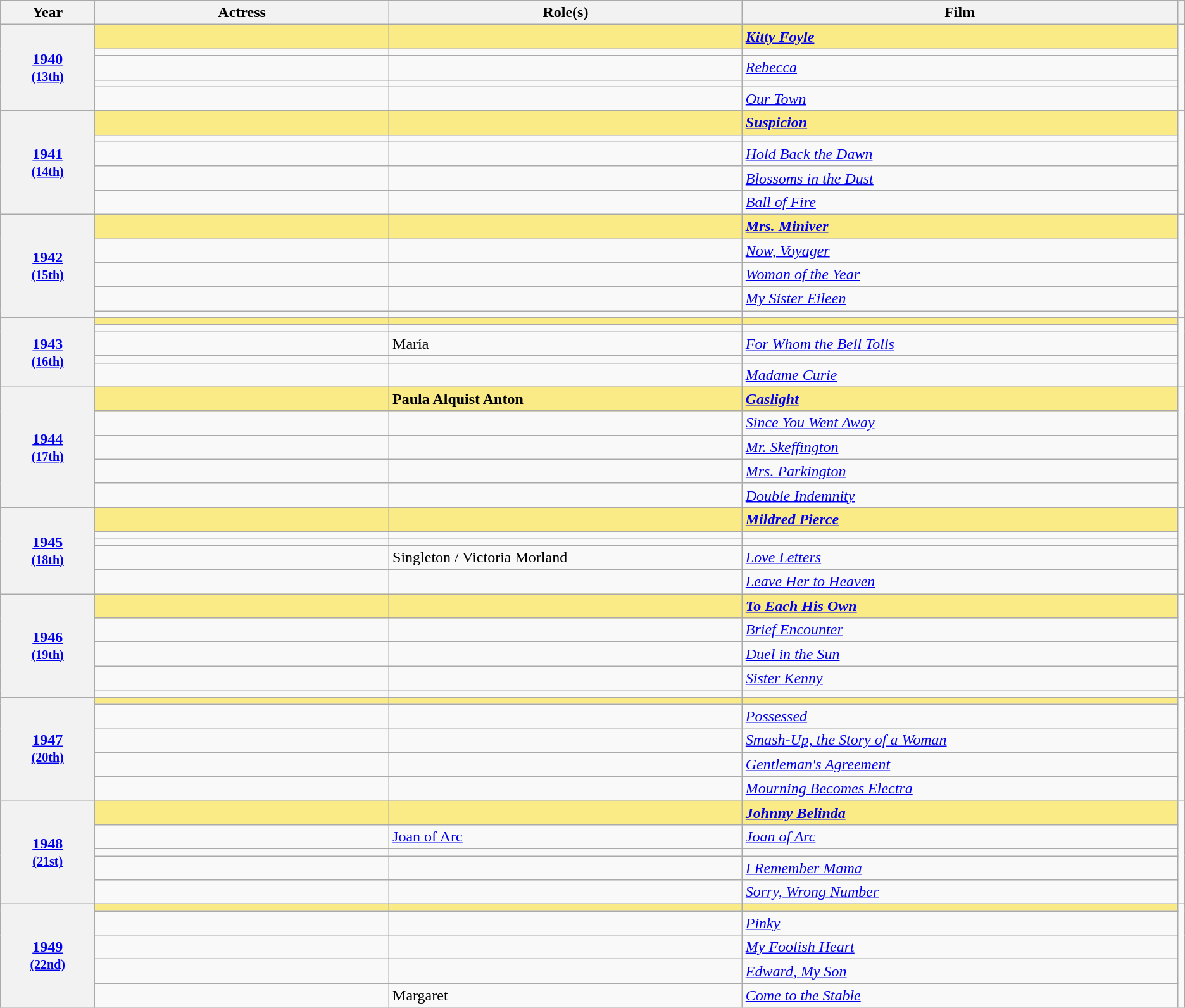<table class="wikitable sortable">
<tr>
<th scope="col" style="width:8%;">Year</th>
<th scope="col" style="width:25%;">Actress</th>
<th scope="col" style="width:30%;">Role(s)</th>
<th scope="col" style="width:70%;">Film</th>
<th scope="col" style="width:2%;" class="unsortable"></th>
</tr>
<tr>
<th scope="row" rowspan=5 style="text-align:center"><a href='#'>1940</a><br><small><a href='#'>(13th)</a> </small></th>
<td style="background:#FAEB86;"><strong> </strong></td>
<td style="background:#FAEB86;"><strong></strong></td>
<td style="background:#FAEB86;"><strong><em><a href='#'>Kitty Foyle</a></em></strong></td>
<td rowspan=5></td>
</tr>
<tr>
<td></td>
<td></td>
<td></td>
</tr>
<tr>
<td></td>
<td></td>
<td><em><a href='#'>Rebecca</a></em></td>
</tr>
<tr>
<td></td>
<td></td>
<td></td>
</tr>
<tr>
<td></td>
<td></td>
<td><em><a href='#'>Our Town</a></em></td>
</tr>
<tr>
<th scope="row" rowspan=5 style="text-align:center"><a href='#'>1941</a><br><small><a href='#'>(14th)</a> </small></th>
<td style="background:#FAEB86;"><strong> </strong></td>
<td style="background:#FAEB86;"><strong></strong></td>
<td style="background:#FAEB86;"><strong><em><a href='#'>Suspicion</a></em></strong></td>
<td rowspan=5></td>
</tr>
<tr>
<td></td>
<td></td>
<td></td>
</tr>
<tr>
<td></td>
<td></td>
<td><em><a href='#'>Hold Back the Dawn</a></em></td>
</tr>
<tr>
<td></td>
<td></td>
<td><em><a href='#'>Blossoms in the Dust</a></em></td>
</tr>
<tr>
<td></td>
<td></td>
<td><em><a href='#'>Ball of Fire</a></em></td>
</tr>
<tr>
<th scope="row" rowspan=5 style="text-align:center"><a href='#'>1942</a><br><small><a href='#'>(15th)</a> </small></th>
<td style="background:#FAEB86;"><strong> </strong></td>
<td style="background:#FAEB86;"><strong></strong></td>
<td style="background:#FAEB86;"><strong><em><a href='#'>Mrs. Miniver</a></em></strong></td>
<td rowspan=5></td>
</tr>
<tr>
<td></td>
<td></td>
<td><em><a href='#'>Now, Voyager</a></em></td>
</tr>
<tr>
<td></td>
<td></td>
<td><em><a href='#'>Woman of the Year</a></em></td>
</tr>
<tr>
<td></td>
<td></td>
<td><em><a href='#'>My Sister Eileen</a></em></td>
</tr>
<tr>
<td></td>
<td></td>
<td></td>
</tr>
<tr>
<th scope="row" rowspan=5 style="text-align:center"><a href='#'>1943</a><br><small><a href='#'>(16th)</a> </small></th>
<td style="background:#FAEB86;"><strong> </strong></td>
<td style="background:#FAEB86;"><strong></strong></td>
<td style="background:#FAEB86;"><strong></strong></td>
<td rowspan=5></td>
</tr>
<tr>
<td></td>
<td></td>
<td></td>
</tr>
<tr>
<td></td>
<td>María</td>
<td><em><a href='#'>For Whom the Bell Tolls</a></em></td>
</tr>
<tr>
<td></td>
<td></td>
<td></td>
</tr>
<tr>
<td></td>
<td></td>
<td><em><a href='#'>Madame Curie</a></em></td>
</tr>
<tr>
<th scope="row" rowspan=5 style="text-align:center"><a href='#'>1944</a><br><small><a href='#'>(17th)</a> </small></th>
<td style="background:#FAEB86;"><strong> </strong></td>
<td style="background:#FAEB86;"><strong>Paula Alquist Anton</strong></td>
<td style="background:#FAEB86;"><strong><em><a href='#'>Gaslight</a></em></strong></td>
<td rowspan=5></td>
</tr>
<tr>
<td></td>
<td></td>
<td><em><a href='#'>Since You Went Away</a></em></td>
</tr>
<tr>
<td></td>
<td></td>
<td><em><a href='#'>Mr. Skeffington</a></em></td>
</tr>
<tr>
<td></td>
<td></td>
<td><em><a href='#'>Mrs. Parkington</a></em></td>
</tr>
<tr>
<td></td>
<td></td>
<td><em><a href='#'>Double Indemnity</a></em></td>
</tr>
<tr>
<th scope="row" rowspan=5 style="text-align:center"><a href='#'>1945</a><br><small><a href='#'>(18th)</a> </small></th>
<td style="background:#FAEB86;"><strong> </strong></td>
<td style="background:#FAEB86;"><strong></strong></td>
<td style="background:#FAEB86;"><strong><em><a href='#'>Mildred Pierce</a></em></strong></td>
<td rowspan=5></td>
</tr>
<tr>
<td></td>
<td></td>
<td></td>
</tr>
<tr>
<td></td>
<td></td>
<td></td>
</tr>
<tr>
<td></td>
<td>Singleton / Victoria Morland</td>
<td><em><a href='#'>Love Letters</a></em></td>
</tr>
<tr>
<td></td>
<td></td>
<td><em><a href='#'>Leave Her to Heaven</a></em></td>
</tr>
<tr>
<th scope="row" rowspan=5 style="text-align:center"><a href='#'>1946</a><br><small><a href='#'>(19th)</a> </small></th>
<td style="background:#FAEB86;"><strong> </strong></td>
<td style="background:#FAEB86;"><strong></strong></td>
<td style="background:#FAEB86;"><strong><em><a href='#'>To Each His Own</a></em></strong></td>
<td rowspan=5></td>
</tr>
<tr>
<td></td>
<td></td>
<td><em><a href='#'>Brief Encounter</a></em></td>
</tr>
<tr>
<td></td>
<td></td>
<td><em><a href='#'>Duel in the Sun</a></em></td>
</tr>
<tr>
<td></td>
<td></td>
<td><em><a href='#'>Sister Kenny</a></em></td>
</tr>
<tr>
<td></td>
<td></td>
<td></td>
</tr>
<tr>
<th scope="row" rowspan=5 style="text-align:center"><a href='#'>1947</a><br><small><a href='#'>(20th)</a> </small></th>
<td style="background:#FAEB86;"><strong> </strong></td>
<td style="background:#FAEB86;"><strong></strong></td>
<td style="background:#FAEB86;"><strong></strong></td>
<td rowspan=5></td>
</tr>
<tr>
<td></td>
<td></td>
<td><em><a href='#'>Possessed</a></em></td>
</tr>
<tr>
<td></td>
<td></td>
<td><em><a href='#'>Smash-Up, the Story of a Woman</a></em></td>
</tr>
<tr>
<td></td>
<td></td>
<td><em><a href='#'>Gentleman's Agreement</a></em></td>
</tr>
<tr>
<td></td>
<td></td>
<td><em><a href='#'>Mourning Becomes Electra</a></em></td>
</tr>
<tr>
<th scope="row" rowspan=5 style="text-align:center"><a href='#'>1948</a><br><small><a href='#'>(21st)</a> </small></th>
<td style="background:#FAEB86;"><strong> </strong></td>
<td style="background:#FAEB86;"><strong></strong></td>
<td style="background:#FAEB86;"><strong><em><a href='#'>Johnny Belinda</a></em></strong></td>
<td rowspan=5></td>
</tr>
<tr>
<td></td>
<td><a href='#'>Joan of Arc</a></td>
<td><em><a href='#'>Joan of Arc</a></em></td>
</tr>
<tr>
<td></td>
<td></td>
<td></td>
</tr>
<tr>
<td></td>
<td></td>
<td><em><a href='#'>I Remember Mama</a></em></td>
</tr>
<tr>
<td></td>
<td></td>
<td><em><a href='#'>Sorry, Wrong Number</a></em></td>
</tr>
<tr>
<th scope="row" rowspan=5 style="text-align:center"><a href='#'>1949</a><br><small><a href='#'>(22nd)</a> </small></th>
<td style="background:#FAEB86;"><strong> </strong></td>
<td style="background:#FAEB86;"><strong></strong></td>
<td style="background:#FAEB86;"><strong></strong></td>
<td rowspan=5></td>
</tr>
<tr>
<td></td>
<td></td>
<td><em><a href='#'>Pinky</a></em></td>
</tr>
<tr>
<td></td>
<td></td>
<td><em><a href='#'>My Foolish Heart</a></em></td>
</tr>
<tr>
<td></td>
<td></td>
<td><em><a href='#'>Edward, My Son</a></em></td>
</tr>
<tr>
<td></td>
<td>Margaret</td>
<td><em><a href='#'>Come to the Stable</a></em></td>
</tr>
</table>
